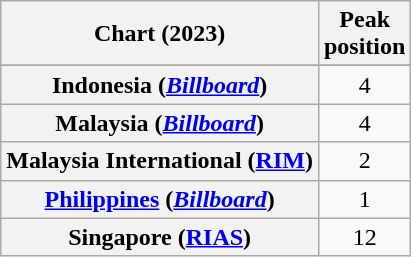<table class="wikitable sortable plainrowheaders" style="text-align:center">
<tr>
<th scope="col">Chart (2023)</th>
<th scope="col">Peak<br>position</th>
</tr>
<tr>
</tr>
<tr>
<th scope="row">Indonesia (<em><a href='#'>Billboard</a></em>)</th>
<td>4</td>
</tr>
<tr>
<th scope="row">Malaysia (<em><a href='#'>Billboard</a></em>)</th>
<td>4</td>
</tr>
<tr>
<th scope="row">Malaysia International (<a href='#'>RIM</a>)</th>
<td>2</td>
</tr>
<tr>
<th scope="row"><a href='#'>Philippines</a> (<em><a href='#'>Billboard</a></em>)</th>
<td>1</td>
</tr>
<tr>
<th scope="row">Singapore (<a href='#'>RIAS</a>)</th>
<td>12</td>
</tr>
</table>
